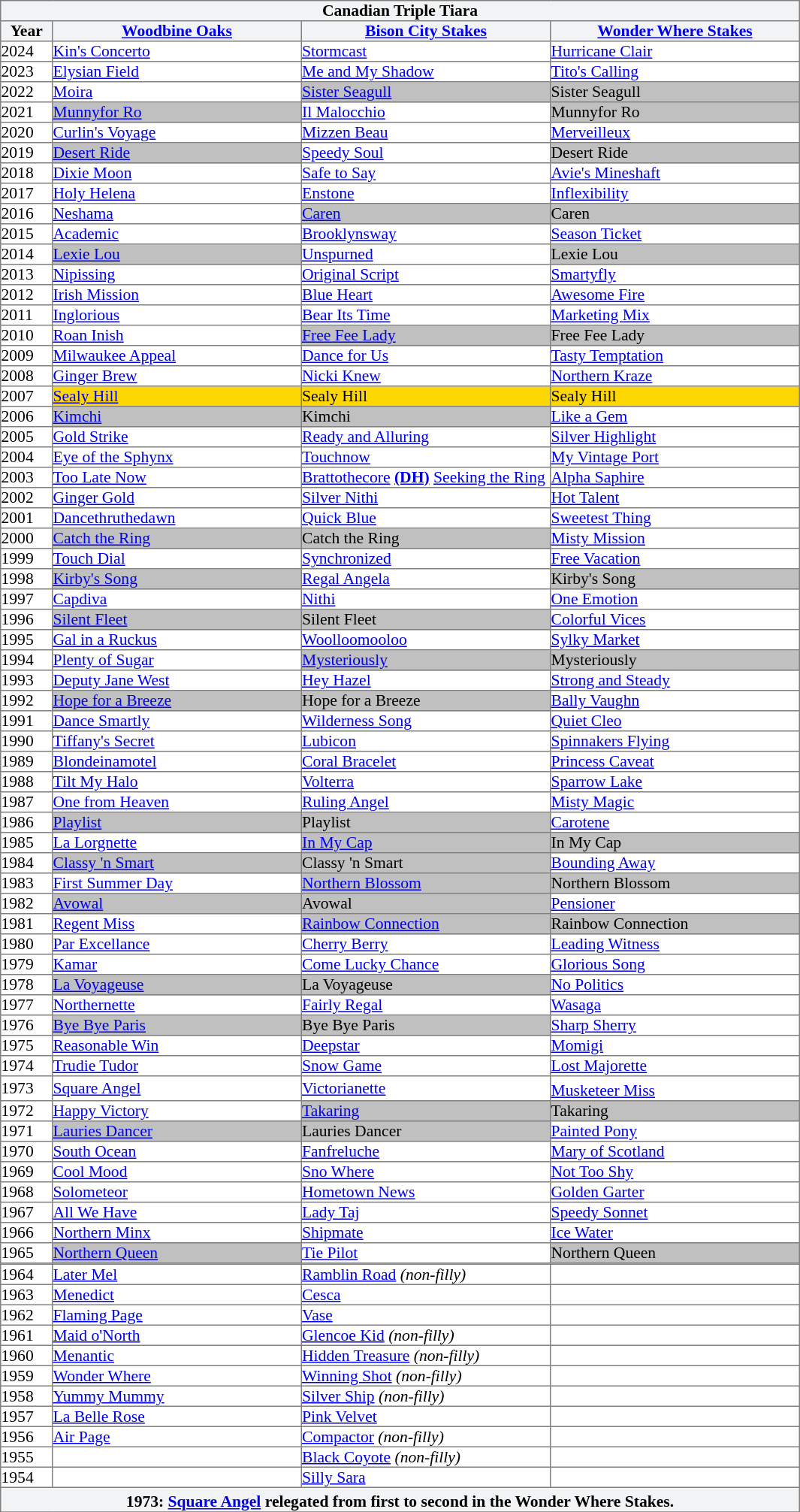<table class="sortable"| border="1" cellpadding="0" style="border-collapse: collapse; font-size:90%">
<tr bgcolor="#F2F3F4" align="center">
<th colspan="4"><strong>Canadian Triple Tiara</strong></th>
</tr>
<tr bgcolor="#F2F3F4" align="center">
<th width="45px"><strong>Year</strong><br></th>
<th width="220px"><strong><a href='#'>Woodbine Oaks</a></strong><br></th>
<th width="220px"><strong><a href='#'>Bison City Stakes</a></strong><br></th>
<th width="220px"><strong><a href='#'>Wonder Where Stakes</a></strong></th>
</tr>
<tr>
<td>2024</td>
<td><a href='#'>Kin's Concerto</a></td>
<td><a href='#'>Stormcast</a></td>
<td><a href='#'>Hurricane Clair</a></td>
</tr>
<tr>
<td>2023</td>
<td><a href='#'>Elysian Field</a></td>
<td><a href='#'>Me and My Shadow</a></td>
<td><a href='#'>Tito's Calling</a></td>
</tr>
<tr>
<td>2022</td>
<td><a href='#'>Moira</a></td>
<td style="background-color:#C0C0C0;"><a href='#'>Sister Seagull</a></td>
<td style="background-color:#C0C0C0;">Sister Seagull</td>
</tr>
<tr>
<td>2021</td>
<td style="background-color:#C0C0C0;"><a href='#'>Munnyfor Ro</a></td>
<td><a href='#'>Il Malocchio</a></td>
<td style="background-color:#C0C0C0;">Munnyfor Ro</td>
</tr>
<tr>
<td>2020</td>
<td><a href='#'>Curlin's Voyage</a></td>
<td><a href='#'>Mizzen Beau</a></td>
<td><a href='#'>Merveilleux</a></td>
</tr>
<tr>
<td>2019</td>
<td style="background-color:#C0C0C0;"><a href='#'>Desert Ride</a></td>
<td><a href='#'>Speedy Soul</a></td>
<td style="background-color:#C0C0C0;">Desert Ride</td>
</tr>
<tr>
<td>2018</td>
<td><a href='#'>Dixie Moon</a></td>
<td><a href='#'>Safe to Say</a></td>
<td><a href='#'>Avie's Mineshaft</a></td>
</tr>
<tr>
<td>2017</td>
<td><a href='#'>Holy Helena</a></td>
<td><a href='#'>Enstone</a></td>
<td><a href='#'>Inflexibility</a></td>
</tr>
<tr>
<td>2016</td>
<td><a href='#'>Neshama</a></td>
<td style="background-color:#C0C0C0;"><a href='#'>Caren</a></td>
<td style="background-color:#C0C0C0;">Caren</td>
</tr>
<tr>
<td>2015</td>
<td><a href='#'>Academic</a></td>
<td><a href='#'>Brooklynsway</a></td>
<td><a href='#'>Season Ticket</a></td>
</tr>
<tr>
<td>2014</td>
<td style="background-color:#C0C0C0;"><a href='#'>Lexie Lou</a></td>
<td><a href='#'>Unspurned</a></td>
<td style="background-color:#C0C0C0;">Lexie Lou</td>
</tr>
<tr>
<td>2013</td>
<td><a href='#'>Nipissing</a></td>
<td><a href='#'>Original Script</a></td>
<td><a href='#'>Smartyfly</a></td>
</tr>
<tr>
<td>2012</td>
<td><a href='#'>Irish Mission</a></td>
<td><a href='#'>Blue Heart</a></td>
<td><a href='#'>Awesome Fire</a></td>
</tr>
<tr>
<td>2011</td>
<td><a href='#'>Inglorious</a></td>
<td><a href='#'>Bear Its Time</a></td>
<td><a href='#'>Marketing Mix</a></td>
</tr>
<tr>
<td>2010</td>
<td><a href='#'>Roan Inish</a></td>
<td style="background-color:#C0C0C0;"><a href='#'>Free Fee Lady</a></td>
<td style="background-color:#C0C0C0;">Free Fee Lady</td>
</tr>
<tr>
<td>2009</td>
<td><a href='#'>Milwaukee Appeal</a></td>
<td><a href='#'>Dance for Us</a></td>
<td><a href='#'>Tasty Temptation</a></td>
</tr>
<tr>
<td>2008</td>
<td><a href='#'>Ginger Brew</a></td>
<td><a href='#'>Nicki Knew</a></td>
<td><a href='#'>Northern Kraze</a></td>
</tr>
<tr>
<td>2007</td>
<td style="background-color:#FFD700;"><a href='#'>Sealy Hill</a></td>
<td style="background-color:#FFD700;">Sealy Hill</td>
<td style="background-color:#FFD700;">Sealy Hill</td>
</tr>
<tr>
<td>2006</td>
<td style="background-color:#C0C0C0;"><a href='#'>Kimchi</a></td>
<td style="background-color:#C0C0C0;">Kimchi</td>
<td><a href='#'>Like a Gem</a></td>
</tr>
<tr>
<td>2005</td>
<td><a href='#'>Gold Strike</a></td>
<td><a href='#'>Ready and Alluring</a></td>
<td><a href='#'>Silver Highlight</a></td>
</tr>
<tr>
<td>2004</td>
<td><a href='#'>Eye of the Sphynx</a></td>
<td><a href='#'>Touchnow</a></td>
<td><a href='#'>My Vintage Port</a></td>
</tr>
<tr>
<td>2003</td>
<td><a href='#'>Too Late Now</a></td>
<td><a href='#'>Brattothecore</a> <strong><a href='#'>(DH)</a></strong> <a href='#'>Seeking the Ring</a></td>
<td><a href='#'>Alpha Saphire</a></td>
</tr>
<tr>
<td>2002</td>
<td><a href='#'>Ginger Gold</a></td>
<td><a href='#'>Silver Nithi</a></td>
<td><a href='#'>Hot Talent</a></td>
</tr>
<tr>
<td>2001</td>
<td><a href='#'>Dancethruthedawn</a></td>
<td><a href='#'>Quick Blue</a></td>
<td><a href='#'>Sweetest Thing</a></td>
</tr>
<tr>
<td>2000</td>
<td style="background-color:#C0C0C0;"><a href='#'>Catch the Ring</a></td>
<td style="background-color:#C0C0C0;">Catch the Ring</td>
<td><a href='#'>Misty Mission</a></td>
</tr>
<tr>
<td>1999</td>
<td><a href='#'>Touch Dial</a></td>
<td><a href='#'>Synchronized</a></td>
<td><a href='#'>Free Vacation</a></td>
</tr>
<tr>
<td>1998</td>
<td style="background-color:#C0C0C0;"><a href='#'>Kirby's Song</a></td>
<td><a href='#'>Regal Angela</a></td>
<td style="background-color:#C0C0C0;">Kirby's Song</td>
</tr>
<tr>
<td>1997</td>
<td><a href='#'>Capdiva</a></td>
<td><a href='#'>Nithi</a></td>
<td><a href='#'>One Emotion</a></td>
</tr>
<tr>
<td>1996</td>
<td style="background-color:#C0C0C0;"><a href='#'>Silent Fleet</a></td>
<td style="background-color:#C0C0C0;">Silent Fleet</td>
<td><a href='#'>Colorful Vices</a></td>
</tr>
<tr>
<td>1995</td>
<td><a href='#'>Gal in a Ruckus</a></td>
<td><a href='#'>Woolloomooloo</a></td>
<td><a href='#'>Sylky Market</a></td>
</tr>
<tr>
<td>1994</td>
<td><a href='#'>Plenty of Sugar</a></td>
<td style="background-color:#C0C0C0;"><a href='#'>Mysteriously</a></td>
<td style="background-color:#C0C0C0;">Mysteriously</td>
</tr>
<tr>
<td>1993</td>
<td><a href='#'>Deputy Jane West</a></td>
<td><a href='#'>Hey Hazel</a></td>
<td><a href='#'>Strong and Steady</a></td>
</tr>
<tr>
<td>1992</td>
<td style="background-color:#C0C0C0;"><a href='#'>Hope for a Breeze</a></td>
<td style="background-color:#C0C0C0;">Hope for a Breeze</td>
<td><a href='#'>Bally Vaughn</a></td>
</tr>
<tr>
<td>1991</td>
<td><a href='#'>Dance Smartly</a></td>
<td><a href='#'>Wilderness Song</a></td>
<td><a href='#'>Quiet Cleo</a></td>
</tr>
<tr>
<td>1990</td>
<td><a href='#'>Tiffany's Secret</a></td>
<td><a href='#'>Lubicon</a></td>
<td><a href='#'>Spinnakers Flying</a></td>
</tr>
<tr>
<td>1989</td>
<td><a href='#'>Blondeinamotel</a></td>
<td><a href='#'>Coral Bracelet</a></td>
<td><a href='#'>Princess Caveat</a></td>
</tr>
<tr>
<td>1988</td>
<td><a href='#'>Tilt My Halo</a></td>
<td><a href='#'>Volterra</a></td>
<td><a href='#'>Sparrow Lake</a></td>
</tr>
<tr>
<td>1987</td>
<td><a href='#'>One from Heaven</a></td>
<td><a href='#'>Ruling Angel</a></td>
<td><a href='#'>Misty Magic</a></td>
</tr>
<tr>
<td>1986</td>
<td style="background-color:#C0C0C0;"><a href='#'>Playlist</a></td>
<td style="background-color:#C0C0C0;">Playlist</td>
<td><a href='#'>Carotene</a></td>
</tr>
<tr>
<td>1985</td>
<td><a href='#'>La Lorgnette</a></td>
<td style="background-color:#C0C0C0;"><a href='#'>In My Cap</a></td>
<td style="background-color:#C0C0C0;">In My Cap</td>
</tr>
<tr>
<td>1984</td>
<td style="background-color:#C0C0C0;"><a href='#'>Classy 'n Smart</a></td>
<td style="background-color:#C0C0C0;">Classy 'n Smart</td>
<td><a href='#'>Bounding Away</a></td>
</tr>
<tr>
<td>1983</td>
<td><a href='#'>First Summer Day</a></td>
<td style="background-color:#C0C0C0;"><a href='#'>Northern Blossom</a></td>
<td style="background-color:#C0C0C0;">Northern Blossom</td>
</tr>
<tr>
<td>1982</td>
<td style="background-color:#C0C0C0;"><a href='#'>Avowal</a></td>
<td style="background-color:#C0C0C0;">Avowal</td>
<td><a href='#'>Pensioner</a></td>
</tr>
<tr>
<td>1981</td>
<td><a href='#'>Regent Miss</a></td>
<td style="background-color:#C0C0C0;"><a href='#'>Rainbow Connection</a></td>
<td style="background-color:#C0C0C0;">Rainbow Connection</td>
</tr>
<tr>
<td>1980</td>
<td><a href='#'>Par Excellance</a></td>
<td><a href='#'>Cherry Berry</a></td>
<td><a href='#'>Leading Witness</a></td>
</tr>
<tr>
<td>1979</td>
<td><a href='#'>Kamar</a></td>
<td><a href='#'>Come Lucky Chance</a></td>
<td><a href='#'>Glorious Song</a></td>
</tr>
<tr>
<td>1978</td>
<td style="background-color:#C0C0C0;"><a href='#'>La Voyageuse</a></td>
<td style="background-color:#C0C0C0;">La Voyageuse</td>
<td><a href='#'>No Politics</a></td>
</tr>
<tr>
<td>1977</td>
<td><a href='#'>Northernette</a></td>
<td><a href='#'>Fairly Regal</a></td>
<td><a href='#'>Wasaga</a></td>
</tr>
<tr>
<td>1976</td>
<td style="background-color:#C0C0C0;"><a href='#'>Bye Bye Paris</a></td>
<td style="background-color:#C0C0C0;">Bye Bye Paris</td>
<td><a href='#'>Sharp Sherry</a></td>
</tr>
<tr>
<td>1975</td>
<td><a href='#'>Reasonable Win</a></td>
<td><a href='#'>Deepstar</a></td>
<td><a href='#'>Momigi</a></td>
</tr>
<tr>
<td>1974</td>
<td><a href='#'>Trudie Tudor</a></td>
<td><a href='#'>Snow Game</a></td>
<td><a href='#'>Lost Majorette</a></td>
</tr>
<tr>
<td>1973</td>
<td><a href='#'>Square Angel</a></td>
<td><a href='#'>Victorianette</a></td>
<td><a href='#'>Musketeer Miss</a><sup></sup></td>
</tr>
<tr>
<td>1972</td>
<td><a href='#'>Happy Victory</a></td>
<td style="background-color:#C0C0C0;"><a href='#'>Takaring</a></td>
<td style="background-color:#C0C0C0;">Takaring</td>
</tr>
<tr>
<td>1971</td>
<td style="background-color:#C0C0C0;"><a href='#'>Lauries Dancer</a></td>
<td style="background-color:#C0C0C0;">Lauries Dancer</td>
<td><a href='#'>Painted Pony</a></td>
</tr>
<tr>
<td>1970</td>
<td><a href='#'>South Ocean</a></td>
<td><a href='#'>Fanfreluche</a></td>
<td><a href='#'>Mary of Scotland</a></td>
</tr>
<tr>
<td>1969</td>
<td><a href='#'>Cool Mood</a></td>
<td><a href='#'>Sno Where</a></td>
<td><a href='#'>Not Too Shy</a></td>
</tr>
<tr>
<td>1968</td>
<td><a href='#'>Solometeor</a></td>
<td><a href='#'>Hometown News</a></td>
<td><a href='#'>Golden Garter</a></td>
</tr>
<tr>
<td>1967</td>
<td><a href='#'>All We Have</a></td>
<td><a href='#'>Lady Taj</a></td>
<td><a href='#'>Speedy Sonnet</a></td>
</tr>
<tr>
<td>1966</td>
<td><a href='#'>Northern Minx</a></td>
<td><a href='#'>Shipmate</a></td>
<td><a href='#'>Ice Water</a></td>
</tr>
<tr>
<td>1965</td>
<td style="background-color:#C0C0C0;"><a href='#'>Northern Queen</a></td>
<td><a href='#'>Tie Pilot</a></td>
<td style="background-color:#C0C0C0;">Northern Queen</td>
</tr>
<tr>
<th colspan="4"></th>
</tr>
<tr>
<td>1964</td>
<td><a href='#'>Later Mel</a></td>
<td><a href='#'>Ramblin Road</a> <em>(non-filly)</em></td>
<td></td>
</tr>
<tr>
<td>1963</td>
<td><a href='#'>Menedict</a></td>
<td><a href='#'>Cesca</a></td>
<td></td>
</tr>
<tr>
<td>1962</td>
<td><a href='#'>Flaming Page</a></td>
<td><a href='#'>Vase</a></td>
<td></td>
</tr>
<tr>
<td>1961</td>
<td><a href='#'>Maid o'North</a></td>
<td><a href='#'>Glencoe Kid</a> <em>(non-filly)</em></td>
<td></td>
</tr>
<tr>
<td>1960</td>
<td><a href='#'>Menantic</a></td>
<td><a href='#'>Hidden Treasure</a> <em>(non-filly)</em></td>
<td></td>
</tr>
<tr>
<td>1959</td>
<td><a href='#'>Wonder Where</a></td>
<td><a href='#'>Winning Shot</a> <em>(non-filly)</em></td>
<td></td>
</tr>
<tr>
<td>1958</td>
<td><a href='#'>Yummy Mummy</a></td>
<td><a href='#'>Silver Ship</a> <em>(non-filly)</em></td>
<td></td>
</tr>
<tr>
<td>1957</td>
<td><a href='#'>La Belle Rose</a></td>
<td><a href='#'>Pink Velvet</a></td>
<td></td>
</tr>
<tr>
<td>1956</td>
<td><a href='#'>Air Page</a></td>
<td><a href='#'>Compactor</a> <em>(non-filly)</em></td>
<td></td>
</tr>
<tr>
<td>1955</td>
<td></td>
<td><a href='#'>Black Coyote</a> <em>(non-filly)</em></td>
<td></td>
</tr>
<tr>
<td>1954</td>
<td></td>
<td><a href='#'>Silly Sara</a></td>
<td></td>
</tr>
<tr bgcolor="#F2F3F4" align="center">
<th colspan="4"><sup></sup>1973: <a href='#'>Square Angel</a> relegated from first to second in the Wonder Where Stakes.</th>
</tr>
<tr>
</tr>
</table>
